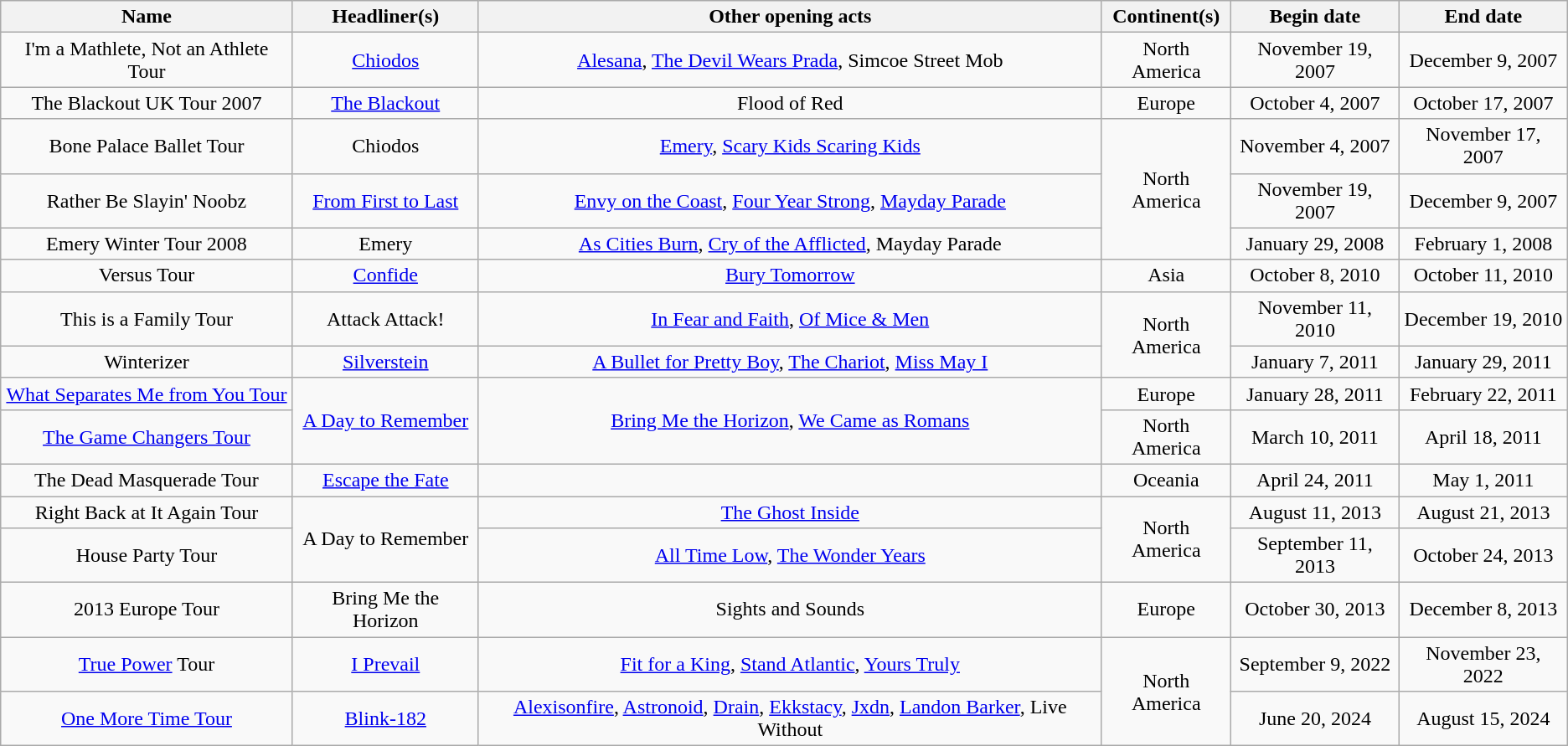<table class="wikitable" style="text-align:center;">
<tr>
<th>Name</th>
<th>Headliner(s)</th>
<th>Other opening acts</th>
<th>Continent(s)</th>
<th>Begin date</th>
<th>End date</th>
</tr>
<tr>
<td>I'm a Mathlete, Not an Athlete Tour</td>
<td><a href='#'>Chiodos</a></td>
<td><a href='#'>Alesana</a>, <a href='#'>The Devil Wears Prada</a>, Simcoe Street Mob</td>
<td>North America</td>
<td>November 19, 2007</td>
<td>December 9, 2007</td>
</tr>
<tr>
<td>The Blackout UK Tour 2007</td>
<td><a href='#'>The Blackout</a></td>
<td>Flood of Red</td>
<td>Europe</td>
<td>October 4, 2007</td>
<td>October 17, 2007</td>
</tr>
<tr>
<td>Bone Palace Ballet Tour</td>
<td>Chiodos</td>
<td><a href='#'>Emery</a>, <a href='#'>Scary Kids Scaring Kids</a></td>
<td rowspan="3">North America</td>
<td>November 4, 2007</td>
<td>November 17, 2007</td>
</tr>
<tr>
<td>Rather Be Slayin' Noobz</td>
<td><a href='#'>From First to Last</a></td>
<td><a href='#'>Envy on the Coast</a>, <a href='#'>Four Year Strong</a>, <a href='#'>Mayday Parade</a></td>
<td>November 19, 2007</td>
<td>December 9, 2007</td>
</tr>
<tr>
<td>Emery Winter Tour 2008</td>
<td>Emery</td>
<td><a href='#'>As Cities Burn</a>, <a href='#'>Cry of the Afflicted</a>, Mayday Parade</td>
<td>January 29, 2008</td>
<td>February 1, 2008</td>
</tr>
<tr>
<td>Versus Tour</td>
<td><a href='#'>Confide</a></td>
<td><a href='#'>Bury Tomorrow</a></td>
<td>Asia</td>
<td>October 8, 2010</td>
<td>October 11, 2010</td>
</tr>
<tr>
<td>This is a Family Tour</td>
<td>Attack Attack!</td>
<td><a href='#'>In Fear and Faith</a>, <a href='#'>Of Mice & Men</a></td>
<td rowspan="2">North America</td>
<td>November 11, 2010</td>
<td>December 19, 2010</td>
</tr>
<tr>
<td>Winterizer</td>
<td><a href='#'>Silverstein</a></td>
<td><a href='#'>A Bullet for Pretty Boy</a>, <a href='#'>The Chariot</a>, <a href='#'>Miss May I</a></td>
<td>January 7, 2011</td>
<td>January 29, 2011</td>
</tr>
<tr>
<td><a href='#'>What Separates Me from You Tour</a></td>
<td rowspan="2"><a href='#'>A Day to Remember</a></td>
<td rowspan="2"><a href='#'>Bring Me the Horizon</a>, <a href='#'>We Came as Romans</a></td>
<td>Europe</td>
<td>January 28, 2011</td>
<td>February 22, 2011</td>
</tr>
<tr>
<td><a href='#'>The Game Changers Tour</a></td>
<td>North America</td>
<td>March 10, 2011</td>
<td>April 18, 2011</td>
</tr>
<tr>
<td>The Dead Masquerade Tour</td>
<td><a href='#'>Escape the Fate</a></td>
<td></td>
<td>Oceania</td>
<td>April 24, 2011</td>
<td>May 1, 2011</td>
</tr>
<tr>
<td>Right Back at It Again Tour</td>
<td rowspan="2">A Day to Remember</td>
<td><a href='#'>The Ghost Inside</a></td>
<td rowspan="2">North America</td>
<td>August 11, 2013</td>
<td>August 21, 2013</td>
</tr>
<tr>
<td>House Party Tour</td>
<td><a href='#'>All Time Low</a>, <a href='#'>The Wonder Years</a></td>
<td>September 11, 2013</td>
<td>October 24, 2013</td>
</tr>
<tr>
<td>2013 Europe Tour</td>
<td>Bring Me the Horizon</td>
<td>Sights and Sounds</td>
<td>Europe</td>
<td>October 30, 2013</td>
<td>December 8, 2013</td>
</tr>
<tr>
<td><a href='#'>True Power</a> Tour</td>
<td><a href='#'>I Prevail</a></td>
<td><a href='#'>Fit for a King</a>, <a href='#'>Stand Atlantic</a>, <a href='#'>Yours Truly</a></td>
<td rowspan="2">North America</td>
<td>September 9, 2022</td>
<td>November 23, 2022</td>
</tr>
<tr>
<td><a href='#'>One More Time Tour</a></td>
<td><a href='#'>Blink-182</a></td>
<td><a href='#'>Alexisonfire</a>, <a href='#'>Astronoid</a>, <a href='#'>Drain</a>, <a href='#'>Ekkstacy</a>, <a href='#'>Jxdn</a>, <a href='#'>Landon Barker</a>, Live Without</td>
<td>June 20, 2024</td>
<td>August 15, 2024</td>
</tr>
</table>
